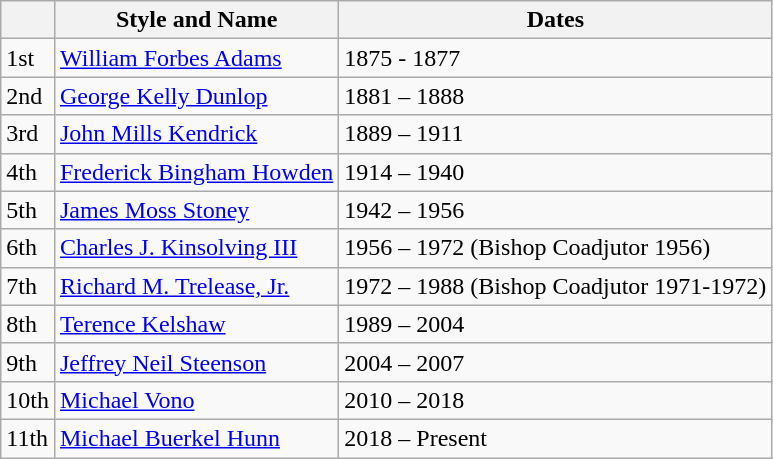<table class="wikitable">
<tr>
<th></th>
<th>Style and Name</th>
<th>Dates</th>
</tr>
<tr>
<td>1st</td>
<td><a href='#'>William Forbes Adams</a></td>
<td>1875 - 1877</td>
</tr>
<tr>
<td>2nd</td>
<td><a href='#'>George Kelly Dunlop</a></td>
<td>1881 – 1888</td>
</tr>
<tr>
<td>3rd</td>
<td><a href='#'>John Mills Kendrick</a></td>
<td>1889 – 1911</td>
</tr>
<tr>
<td>4th</td>
<td><a href='#'>Frederick Bingham Howden</a></td>
<td>1914 – 1940</td>
</tr>
<tr>
<td>5th</td>
<td><a href='#'>James Moss Stoney</a></td>
<td>1942 – 1956</td>
</tr>
<tr>
<td>6th</td>
<td><a href='#'>Charles J. Kinsolving III</a></td>
<td>1956 – 1972 (Bishop Coadjutor 1956)</td>
</tr>
<tr>
<td>7th</td>
<td><a href='#'>Richard M. Trelease, Jr.</a></td>
<td>1972 – 1988 (Bishop Coadjutor 1971-1972)</td>
</tr>
<tr>
<td>8th</td>
<td><a href='#'>Terence Kelshaw</a></td>
<td>1989 – 2004</td>
</tr>
<tr>
<td>9th</td>
<td><a href='#'>Jeffrey Neil Steenson</a></td>
<td>2004 – 2007</td>
</tr>
<tr>
<td>10th</td>
<td><a href='#'>Michael Vono</a></td>
<td>2010 – 2018</td>
</tr>
<tr>
<td>11th</td>
<td><a href='#'>Michael Buerkel Hunn</a></td>
<td>2018 – Present</td>
</tr>
</table>
